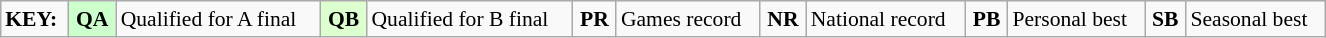<table class="wikitable" width="70%" style="margin:0.5em auto; font-size:90%;position:relative;">
<tr>
<td><strong>KEY:</strong></td>
<td align="center" bgcolor="ccffcc"><strong>QA</strong></td>
<td>Qualified for A final</td>
<td align="center" bgcolor="ddffd"><strong>QB</strong></td>
<td>Qualified for B final</td>
<td align="center"><strong>PR</strong></td>
<td>Games record</td>
<td align="center"><strong>NR</strong></td>
<td>National record</td>
<td align="center"><strong>PB</strong></td>
<td>Personal best</td>
<td align="center"><strong>SB</strong></td>
<td>Seasonal best</td>
</tr>
</table>
